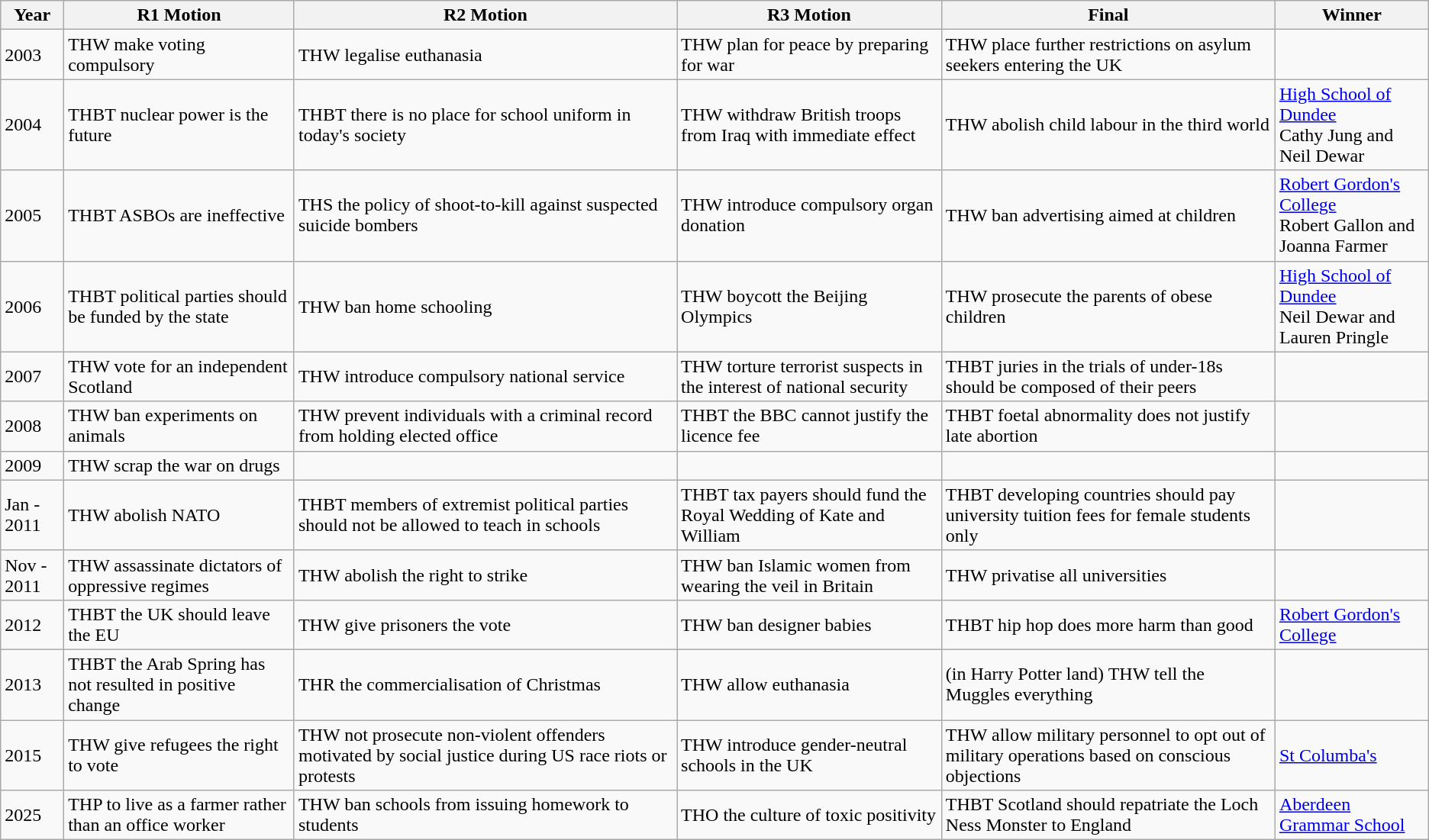<table class="wikitable sortable">
<tr>
<th>Year</th>
<th>R1 Motion</th>
<th>R2 Motion</th>
<th>R3 Motion</th>
<th>Final</th>
<th>Winner</th>
</tr>
<tr>
<td>2003</td>
<td>THW make voting compulsory</td>
<td>THW legalise euthanasia</td>
<td>THW plan for peace by preparing for war</td>
<td>THW place further restrictions on asylum seekers entering the UK</td>
<td></td>
</tr>
<tr>
<td>2004</td>
<td>THBT nuclear power is the future</td>
<td>THBT there is no place for school uniform in today's society</td>
<td>THW withdraw British troops from Iraq with immediate effect</td>
<td>THW abolish child labour in the third world</td>
<td><a href='#'>High School of Dundee</a><br>Cathy Jung and Neil Dewar</td>
</tr>
<tr>
<td>2005</td>
<td>THBT ASBOs are ineffective</td>
<td>THS the policy of shoot-to-kill against suspected suicide bombers</td>
<td>THW introduce compulsory organ donation</td>
<td>THW ban advertising aimed at children</td>
<td><a href='#'>Robert Gordon's College</a><br>Robert Gallon and Joanna Farmer</td>
</tr>
<tr>
<td>2006</td>
<td>THBT political parties should be funded by the state</td>
<td>THW ban home schooling</td>
<td>THW boycott the Beijing Olympics</td>
<td>THW prosecute the parents of obese children</td>
<td><a href='#'>High School of Dundee</a><br>Neil Dewar and Lauren Pringle</td>
</tr>
<tr>
<td>2007</td>
<td>THW vote for an independent Scotland</td>
<td>THW introduce compulsory national service</td>
<td>THW torture terrorist suspects in the interest of national security</td>
<td>THBT juries in the trials of under-18s should be composed of their peers</td>
<td></td>
</tr>
<tr>
<td>2008</td>
<td>THW ban experiments on animals</td>
<td>THW prevent individuals with a criminal record from holding elected office</td>
<td>THBT the BBC cannot justify the licence fee</td>
<td>THBT foetal abnormality does not justify late abortion</td>
<td></td>
</tr>
<tr>
<td>2009</td>
<td>THW scrap the war on drugs</td>
<td></td>
<td></td>
<td></td>
<td></td>
</tr>
<tr>
<td>Jan - 2011</td>
<td>THW abolish NATO</td>
<td>THBT members of extremist political parties should not be allowed to teach in schools</td>
<td>THBT tax payers should fund the Royal Wedding of Kate and William</td>
<td>THBT developing countries should pay university tuition fees for female students only</td>
<td></td>
</tr>
<tr>
<td>Nov - 2011</td>
<td>THW assassinate dictators of oppressive regimes</td>
<td>THW abolish the right to strike</td>
<td>THW ban Islamic women from wearing the veil in Britain</td>
<td>THW privatise all universities</td>
<td></td>
</tr>
<tr>
<td>2012</td>
<td>THBT the UK should leave the EU</td>
<td>THW give prisoners the vote</td>
<td>THW ban designer babies</td>
<td>THBT hip hop does more harm than good</td>
<td><a href='#'>Robert Gordon's College</a></td>
</tr>
<tr>
<td>2013</td>
<td>THBT the Arab Spring has not resulted in positive change</td>
<td>THR the commercialisation of Christmas</td>
<td>THW allow euthanasia</td>
<td>(in Harry Potter land) THW tell the Muggles everything</td>
<td></td>
</tr>
<tr>
<td>2015</td>
<td>THW give refugees the right to vote</td>
<td>THW not prosecute non-violent offenders motivated by social justice during US race riots or protests</td>
<td>THW introduce gender-neutral schools in the UK</td>
<td>THW allow military personnel to opt out of military operations based on conscious objections</td>
<td><a href='#'>St Columba's</a></td>
</tr>
<tr>
<td>2025</td>
<td>THP to live as a farmer rather than an office worker</td>
<td>THW ban schools from issuing homework to students</td>
<td>THO the culture of toxic positivity</td>
<td>THBT Scotland should repatriate the Loch Ness Monster to England</td>
<td><a href='#'>Aberdeen Grammar School</a></td>
</tr>
</table>
